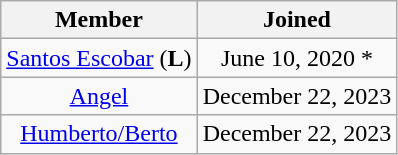<table class="wikitable sortable" style="text-align:center;">
<tr>
<th>Member</th>
<th>Joined</th>
</tr>
<tr>
<td><a href='#'>Santos Escobar</a> (<strong>L</strong>)</td>
<td>June 10, 2020 *</td>
</tr>
<tr>
<td><a href='#'>Angel</a></td>
<td>December 22, 2023</td>
</tr>
<tr>
<td><a href='#'>Humberto/Berto</a></td>
<td>December 22, 2023</td>
</tr>
</table>
